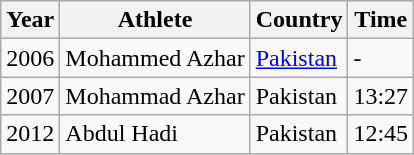<table class="wikitable">
<tr align="left">
<th>Year</th>
<th>Athlete</th>
<th>Country</th>
<th>Time</th>
</tr>
<tr>
<td>2006</td>
<td>Mohammed Azhar</td>
<td> <a href='#'>Pakistan</a></td>
<td>-</td>
</tr>
<tr>
<td>2007</td>
<td>Mohammad Azhar</td>
<td> Pakistan</td>
<td>13:27</td>
</tr>
<tr>
<td>2012</td>
<td>Abdul Hadi</td>
<td> Pakistan</td>
<td>12:45</td>
</tr>
</table>
